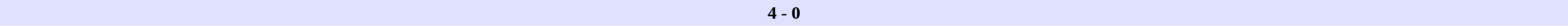<table border=0 cellspacing=0 cellpadding=2 style=font-size:90% width=100%>
<tr bgcolor=#e0e0ff>
<td align=right width=40%></td>
<th>4 - 0</th>
<td align=left width=40%></td>
</tr>
</table>
